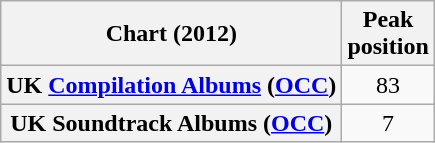<table class="wikitable sortable plainrowheaders" style="text-align:center">
<tr>
<th scope="col">Chart (2012)</th>
<th scope="col">Peak<br>position</th>
</tr>
<tr>
<th scope="row">UK <a href='#'>Compilation Albums</a> (<a href='#'>OCC</a>)</th>
<td>83</td>
</tr>
<tr>
<th scope="row">UK Soundtrack Albums (<a href='#'>OCC</a>)</th>
<td>7</td>
</tr>
</table>
